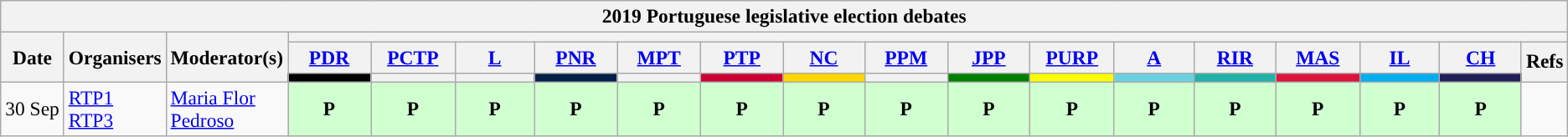<table class="wikitable" style="font-size:98%; text-align:center;">
<tr>
<th colspan="22">2019 Portuguese legislative election debates</th>
</tr>
<tr>
<th rowspan="3">Date</th>
<th rowspan="3">Organisers</th>
<th rowspan="3">Moderator(s)</th>
<th colspan="19">        </th>
</tr>
<tr>
<th scope="col" style="width:4em;"><a href='#'>PDR</a><br></th>
<th scope="col" style="width:4em;"><a href='#'>PCTP</a><br></th>
<th scope="col" style="width:4em;"><a href='#'>L</a><br></th>
<th scope="col" style="width:4em;"><a href='#'>PNR</a><br></th>
<th scope="col" style="width:4em;"><a href='#'>MPT</a><br></th>
<th scope="col" style="width:4em;"><a href='#'>PTP</a><br></th>
<th scope="col" style="width:4em;"><a href='#'>NC</a><br></th>
<th scope="col" style="width:4em;"><a href='#'>PPM</a><br></th>
<th scope="col" style="width:4em;"><a href='#'>JPP</a><br></th>
<th scope="col" style="width:4em;"><a href='#'>PURP</a><br></th>
<th scope="col" style="width:4em;"><a href='#'>A</a><br></th>
<th scope="col" style="width:4em;"><a href='#'>RIR</a><br></th>
<th scope="col" style="width:4em;"><a href='#'>MAS</a><br></th>
<th scope="col" style="width:4em;"><a href='#'>IL</a><br></th>
<th scope="col" style="width:4em;"><a href='#'>CH</a><br></th>
<th rowspan="2">Refs</th>
</tr>
<tr>
<th style="background:black;"></th>
<th style="background:"></th>
<th style="background:"></th>
<th style="background:#002147;"></th>
<th style="background:"></th>
<th style="background:#CC0033;"></th>
<th style="background:Gold;"></th>
<th style="background:"></th>
<th style="background:Green;"></th>
<th style="background:Yellow;"></th>
<th style="background:#6AD1E3;"></th>
<th style="background:LightSeaGreen;"></th>
<th style="background:Crimson;"></th>
<th style="background:#00ADEF;"></th>
<th style="background:#202056;"></th>
</tr>
<tr>
<td style="white-space:nowrap; text-align:left;">30 Sep</td>
<td style="white-space:nowrap; text-align:left;"><a href='#'>RTP1</a><br><a href='#'>RTP3</a></td>
<td style="white-space:nowrap; text-align:left;"><a href='#'>Maria Flor<br>Pedroso</a></td>
<td style="background:#D0FFD0;"><strong>P</strong></td>
<td style="background:#D0FFD0;"><strong>P</strong></td>
<td style="background:#D0FFD0;"><strong>P</strong></td>
<td style="background:#D0FFD0;"><strong>P</strong></td>
<td style="background:#D0FFD0;"><strong>P</strong></td>
<td style="background:#D0FFD0;"><strong>P</strong></td>
<td style="background:#D0FFD0;"><strong>P</strong></td>
<td style="background:#D0FFD0;"><strong>P</strong></td>
<td style="background:#D0FFD0;"><strong>P</strong></td>
<td style="background:#D0FFD0;"><strong>P</strong></td>
<td style="background:#D0FFD0;"><strong>P</strong></td>
<td style="background:#D0FFD0;"><strong>P</strong></td>
<td style="background:#D0FFD0;"><strong>P</strong></td>
<td style="background:#D0FFD0;"><strong>P</strong></td>
<td style="background:#D0FFD0;"><strong>P</strong></td>
<td></td>
</tr>
</table>
